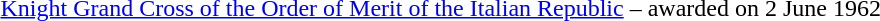<table>
<tr>
<td> <a href='#'>Knight Grand Cross of the Order of Merit of the Italian Republic</a> – awarded on 2 June 1962</td>
</tr>
</table>
